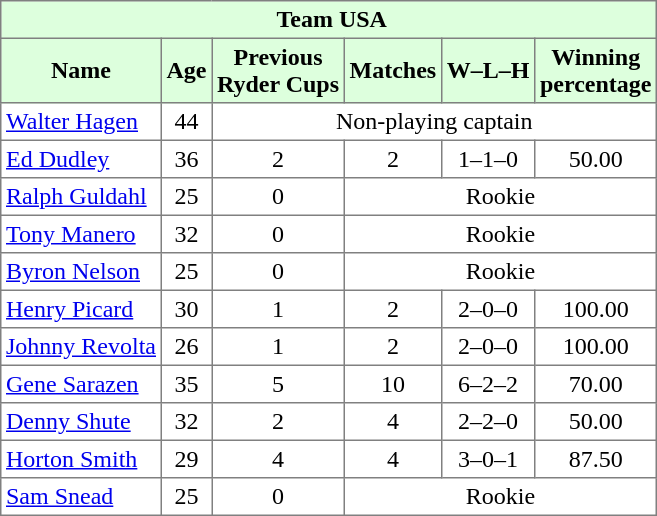<table border="1" cellpadding="3" style="border-collapse: collapse;text-align:center">
<tr style="background:#dfd;">
<td colspan="6"> <strong>Team USA</strong></td>
</tr>
<tr style="background:#dfd;">
<th>Name</th>
<th>Age</th>
<th>Previous<br>Ryder Cups</th>
<th>Matches</th>
<th>W–L–H</th>
<th>Winning<br>percentage</th>
</tr>
<tr>
<td align=left><a href='#'>Walter Hagen</a></td>
<td>44</td>
<td colspan="4">Non-playing captain</td>
</tr>
<tr>
<td align=left><a href='#'>Ed Dudley</a></td>
<td>36</td>
<td>2</td>
<td>2</td>
<td>1–1–0</td>
<td>50.00</td>
</tr>
<tr>
<td align=left><a href='#'>Ralph Guldahl</a></td>
<td>25</td>
<td>0</td>
<td colspan="3">Rookie</td>
</tr>
<tr>
<td align=left><a href='#'>Tony Manero</a></td>
<td>32</td>
<td>0</td>
<td colspan="3">Rookie</td>
</tr>
<tr>
<td align=left><a href='#'>Byron Nelson</a></td>
<td>25</td>
<td>0</td>
<td colspan="3">Rookie</td>
</tr>
<tr>
<td align=left><a href='#'>Henry Picard</a></td>
<td>30</td>
<td>1</td>
<td>2</td>
<td>2–0–0</td>
<td>100.00</td>
</tr>
<tr>
<td align=left><a href='#'>Johnny Revolta</a></td>
<td>26</td>
<td>1</td>
<td>2</td>
<td>2–0–0</td>
<td>100.00</td>
</tr>
<tr>
<td align=left><a href='#'>Gene Sarazen</a></td>
<td>35</td>
<td>5</td>
<td>10</td>
<td>6–2–2</td>
<td>70.00</td>
</tr>
<tr>
<td align=left><a href='#'>Denny Shute</a></td>
<td>32</td>
<td>2</td>
<td>4</td>
<td>2–2–0</td>
<td>50.00</td>
</tr>
<tr>
<td align=left><a href='#'>Horton Smith</a></td>
<td>29</td>
<td>4</td>
<td>4</td>
<td>3–0–1</td>
<td>87.50</td>
</tr>
<tr>
<td align=left><a href='#'>Sam Snead</a></td>
<td>25</td>
<td>0</td>
<td colspan="3">Rookie</td>
</tr>
</table>
